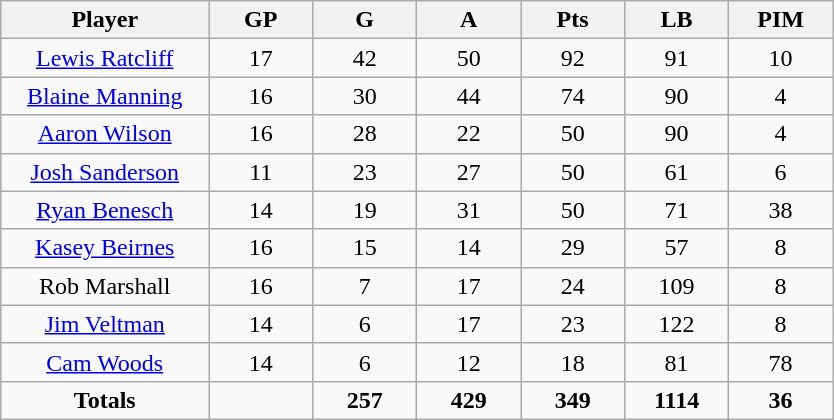<table class="wikitable sortable">
<tr align=center>
<th width="20%">Player</th>
<th width="10%">GP</th>
<th width="10%">G</th>
<th width="10%">A</th>
<th width="10%">Pts</th>
<th width="10%">LB</th>
<th width="10%">PIM</th>
</tr>
<tr align=center>
<td><a href='#'>Lewis Ratcliff</a></td>
<td>17</td>
<td>42</td>
<td>50</td>
<td>92</td>
<td>91</td>
<td>10</td>
</tr>
<tr align=center>
<td><a href='#'>Blaine Manning</a></td>
<td>16</td>
<td>30</td>
<td>44</td>
<td>74</td>
<td>90</td>
<td>4</td>
</tr>
<tr align=center>
<td><a href='#'>Aaron Wilson</a></td>
<td>16</td>
<td>28</td>
<td>22</td>
<td>50</td>
<td>90</td>
<td>4</td>
</tr>
<tr align=center>
<td><a href='#'>Josh Sanderson</a></td>
<td>11</td>
<td>23</td>
<td>27</td>
<td>50</td>
<td>61</td>
<td>6</td>
</tr>
<tr align=center>
<td><a href='#'>Ryan Benesch</a></td>
<td>14</td>
<td>19</td>
<td>31</td>
<td>50</td>
<td>71</td>
<td>38</td>
</tr>
<tr align=center>
<td><a href='#'>Kasey Beirnes</a></td>
<td>16</td>
<td>15</td>
<td>14</td>
<td>29</td>
<td>57</td>
<td>8</td>
</tr>
<tr align=center>
<td>Rob Marshall</td>
<td>16</td>
<td>7</td>
<td>17</td>
<td>24</td>
<td>109</td>
<td>8</td>
</tr>
<tr align=center>
<td><a href='#'>Jim Veltman</a></td>
<td>14</td>
<td>6</td>
<td>17</td>
<td>23</td>
<td>122</td>
<td>8</td>
</tr>
<tr align=center>
<td><a href='#'>Cam Woods</a></td>
<td>14</td>
<td>6</td>
<td>12</td>
<td>18</td>
<td>81</td>
<td>78</td>
</tr>
<tr align=center>
<td><strong>Totals</strong></td>
<td></td>
<td><strong>257</strong></td>
<td><strong>429</strong></td>
<td><strong>349</strong></td>
<td><strong>1114</strong></td>
<td><strong>36</strong></td>
</tr>
</table>
